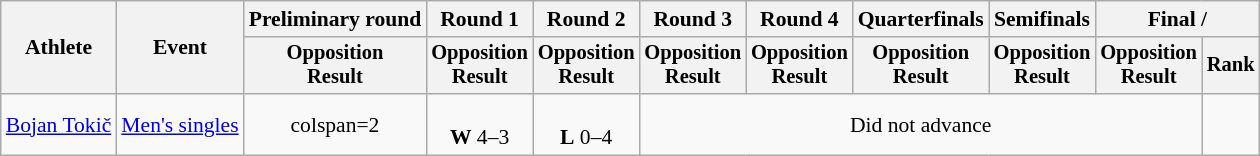<table class="wikitable" style="font-size:90%">
<tr>
<th rowspan="2">Athlete</th>
<th rowspan="2">Event</th>
<th>Preliminary round</th>
<th>Round 1</th>
<th>Round 2</th>
<th>Round 3</th>
<th>Round 4</th>
<th>Quarterfinals</th>
<th>Semifinals</th>
<th colspan=2>Final / </th>
</tr>
<tr style="font-size:95%">
<th>Opposition<br>Result</th>
<th>Opposition<br>Result</th>
<th>Opposition<br>Result</th>
<th>Opposition<br>Result</th>
<th>Opposition<br>Result</th>
<th>Opposition<br>Result</th>
<th>Opposition<br>Result</th>
<th>Opposition<br>Result</th>
<th>Rank</th>
</tr>
<tr align=center>
<td align=left><a href='#'>Bojan Tokič</a></td>
<td align=left><a href='#'>Men's singles</a></td>
<td>colspan=2 </td>
<td><br><strong>W</strong> 4–3</td>
<td><br><strong>L</strong> 0–4</td>
<td colspan=5>Did not advance</td>
</tr>
</table>
